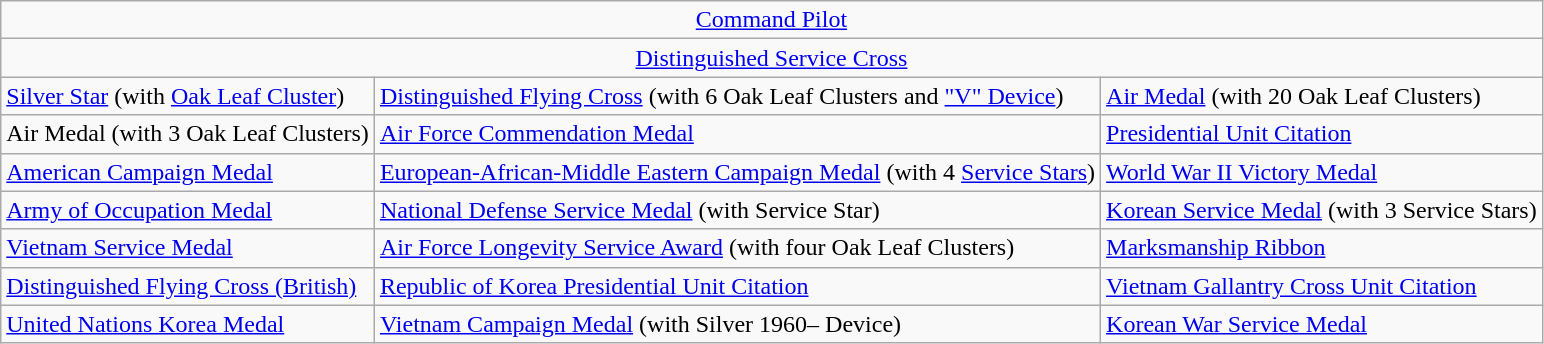<table class="wikitable" align="center">
<tr>
<td colspan="3" align="center"><a href='#'>Command Pilot</a></td>
</tr>
<tr>
<td colspan="3" align="center"><a href='#'>Distinguished Service Cross</a></td>
</tr>
<tr>
<td><a href='#'>Silver Star</a> (with <a href='#'>Oak Leaf Cluster</a>)</td>
<td><a href='#'>Distinguished Flying Cross</a> (with 6 Oak Leaf Clusters and <a href='#'>"V" Device</a>)</td>
<td><a href='#'>Air Medal</a> (with 20 Oak Leaf Clusters)</td>
</tr>
<tr>
<td>Air Medal (with 3 Oak Leaf Clusters)</td>
<td><a href='#'>Air Force Commendation Medal</a></td>
<td><a href='#'>Presidential Unit Citation</a></td>
</tr>
<tr>
<td><a href='#'>American Campaign Medal</a></td>
<td><a href='#'>European-African-Middle Eastern Campaign Medal</a> (with 4 <a href='#'>Service Stars</a>)</td>
<td><a href='#'>World War II Victory Medal</a></td>
</tr>
<tr>
<td><a href='#'>Army of Occupation Medal</a></td>
<td><a href='#'>National Defense Service Medal</a> (with Service Star)</td>
<td><a href='#'>Korean Service Medal</a> (with 3 Service Stars)</td>
</tr>
<tr>
<td><a href='#'>Vietnam Service Medal</a></td>
<td><a href='#'>Air Force Longevity Service Award</a> (with four Oak Leaf Clusters)</td>
<td><a href='#'>Marksmanship Ribbon</a></td>
</tr>
<tr>
<td><a href='#'>Distinguished Flying Cross (British)</a></td>
<td><a href='#'>Republic of Korea Presidential Unit Citation</a></td>
<td><a href='#'>Vietnam Gallantry Cross Unit Citation</a></td>
</tr>
<tr>
<td><a href='#'>United Nations Korea Medal</a></td>
<td><a href='#'>Vietnam Campaign Medal</a> (with Silver 1960– Device)</td>
<td><a href='#'>Korean War Service Medal</a></td>
</tr>
</table>
